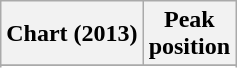<table class="wikitable plainrowheaders sortable">
<tr>
<th scope="col">Chart (2013)</th>
<th scope="col">Peak<br>position</th>
</tr>
<tr>
</tr>
<tr>
</tr>
<tr>
</tr>
<tr>
</tr>
<tr>
</tr>
</table>
